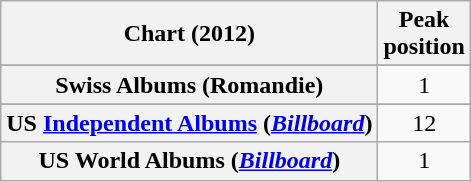<table class="wikitable sortable plainrowheaders" style="text-align:center">
<tr>
<th scope="col">Chart (2012)</th>
<th scope="col">Peak<br>position</th>
</tr>
<tr>
</tr>
<tr>
</tr>
<tr>
</tr>
<tr>
</tr>
<tr>
</tr>
<tr>
</tr>
<tr>
</tr>
<tr>
</tr>
<tr>
</tr>
<tr>
</tr>
<tr>
</tr>
<tr>
</tr>
<tr>
</tr>
<tr>
</tr>
<tr>
<th scope="row">Swiss Albums (Romandie)</th>
<td>1</td>
</tr>
<tr>
</tr>
<tr>
</tr>
<tr>
</tr>
<tr>
<th scope="row">US <a href='#'>Independent Albums</a> (<em><a href='#'>Billboard</a></em>)</th>
<td>12</td>
</tr>
<tr>
<th scope="row">US World Albums (<em><a href='#'>Billboard</a></em>)</th>
<td>1</td>
</tr>
</table>
